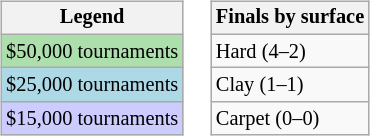<table>
<tr valign=top>
<td><br><table class=wikitable style="font-size:85%">
<tr>
<th>Legend</th>
</tr>
<tr style="background:#addfad;">
<td>$50,000 tournaments</td>
</tr>
<tr style="background:lightblue;">
<td>$25,000 tournaments</td>
</tr>
<tr style="background:#ccccff;">
<td>$15,000 tournaments</td>
</tr>
</table>
</td>
<td><br><table class=wikitable style="font-size:85%">
<tr>
<th>Finals by surface</th>
</tr>
<tr>
<td>Hard (4–2)</td>
</tr>
<tr>
<td>Clay (1–1)</td>
</tr>
<tr>
<td>Carpet (0–0)</td>
</tr>
</table>
</td>
</tr>
</table>
